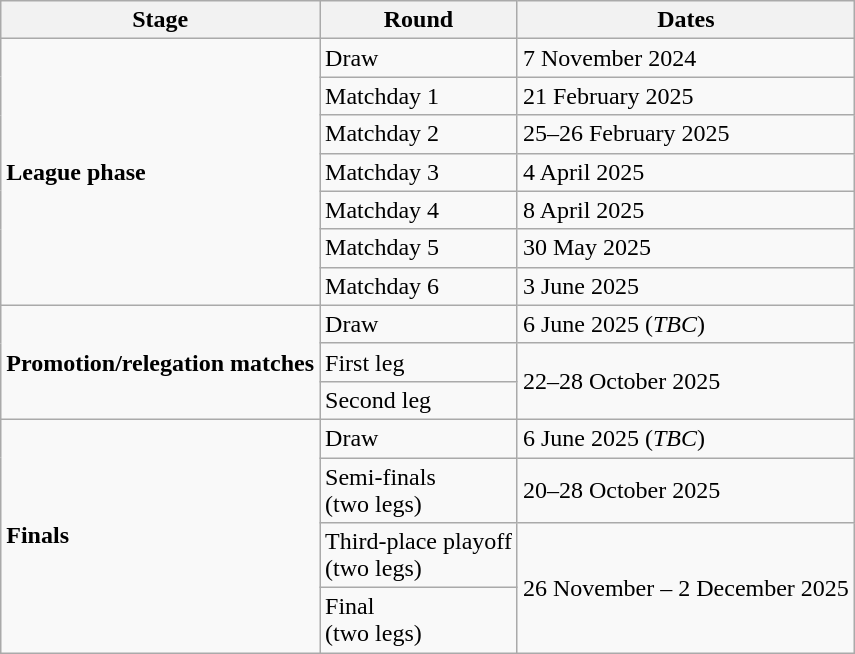<table class="wikitable">
<tr>
<th>Stage</th>
<th>Round</th>
<th>Dates</th>
</tr>
<tr>
<td rowspan=7><strong>League phase</strong></td>
<td>Draw</td>
<td>7 November 2024</td>
</tr>
<tr>
<td>Matchday 1</td>
<td>21 February 2025</td>
</tr>
<tr>
<td>Matchday 2</td>
<td>25–26 February 2025</td>
</tr>
<tr>
<td>Matchday 3</td>
<td>4 April 2025</td>
</tr>
<tr>
<td>Matchday 4</td>
<td>8 April 2025</td>
</tr>
<tr>
<td>Matchday 5</td>
<td>30 May 2025</td>
</tr>
<tr>
<td>Matchday 6</td>
<td>3 June 2025</td>
</tr>
<tr>
<td rowspan=3><strong>Promotion/relegation matches</strong></td>
<td>Draw</td>
<td>6 June 2025 (<em>TBC</em>)</td>
</tr>
<tr>
<td>First leg</td>
<td rowspan=2>22–28 October 2025</td>
</tr>
<tr>
<td>Second leg</td>
</tr>
<tr>
<td rowspan=4><strong>Finals</strong></td>
<td>Draw</td>
<td>6 June 2025 (<em>TBC</em>)</td>
</tr>
<tr>
<td>Semi-finals<br> (two legs)</td>
<td>20–28 October 2025</td>
</tr>
<tr>
<td>Third-place playoff<br> (two legs)</td>
<td rowspan="2">26 November – 2 December 2025</td>
</tr>
<tr>
<td>Final<br> (two legs)</td>
</tr>
</table>
